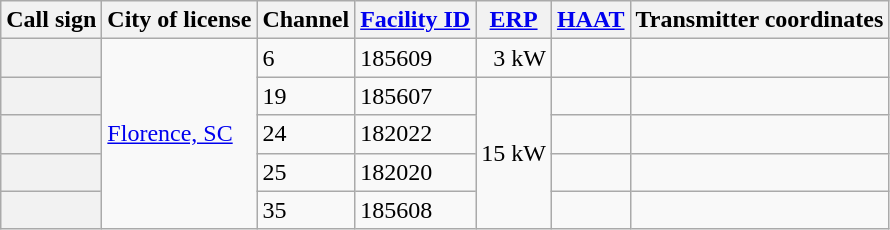<table class="wikitable">
<tr>
<th scope = "col">Call sign</th>
<th scope = "col">City of license</th>
<th scope = "col">Channel</th>
<th scope = "col"><a href='#'>Facility ID</a></th>
<th scope = "col"><a href='#'>ERP</a></th>
<th scope = "col"><a href='#'>HAAT</a></th>
<th scope = "col">Transmitter coordinates</th>
</tr>
<tr>
<th scope = "row"></th>
<td rowspan=6><a href='#'>Florence, SC</a></td>
<td>6</td>
<td>185609</td>
<td style="text-align: right;">3 kW</td>
<td></td>
<td></td>
</tr>
<tr>
<th scope = "row"></th>
<td>19</td>
<td>185607</td>
<td rowspan=4 style="text-align: right;">15 kW</td>
<td></td>
<td></td>
</tr>
<tr>
<th scope = "row"></th>
<td>24</td>
<td>182022</td>
<td></td>
<td></td>
</tr>
<tr>
<th scope = "row"></th>
<td>25</td>
<td>182020</td>
<td></td>
<td></td>
</tr>
<tr>
<th scope = "row"></th>
<td>35</td>
<td>185608</td>
<td></td>
<td></td>
</tr>
</table>
